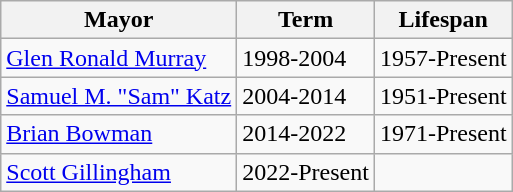<table class="wikitable mw-collapsible">
<tr>
<th>Mayor</th>
<th>Term</th>
<th>Lifespan</th>
</tr>
<tr>
<td><a href='#'>Glen Ronald Murray</a></td>
<td>1998-2004</td>
<td>1957-Present</td>
</tr>
<tr>
<td><a href='#'>Samuel M. "Sam" Katz</a></td>
<td>2004-2014</td>
<td>1951-Present</td>
</tr>
<tr>
<td><a href='#'>Brian Bowman</a></td>
<td>2014-2022</td>
<td>1971-Present</td>
</tr>
<tr>
<td><a href='#'>Scott Gillingham</a></td>
<td>2022-Present</td>
<td></td>
</tr>
</table>
